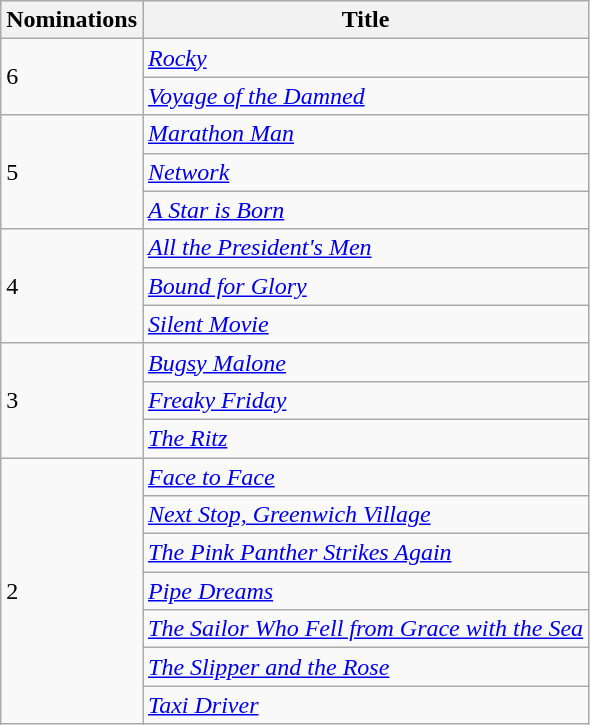<table class="wikitable">
<tr>
<th>Nominations</th>
<th>Title</th>
</tr>
<tr>
<td rowspan="2">6</td>
<td><em><a href='#'>Rocky</a></em></td>
</tr>
<tr>
<td><em><a href='#'>Voyage of the Damned</a></em></td>
</tr>
<tr>
<td rowspan="3">5</td>
<td><em><a href='#'>Marathon Man</a></em></td>
</tr>
<tr>
<td><em><a href='#'>Network</a></em></td>
</tr>
<tr>
<td><em><a href='#'>A Star is Born</a></em></td>
</tr>
<tr>
<td rowspan="3">4</td>
<td><em><a href='#'>All the President's Men</a></em></td>
</tr>
<tr>
<td><em><a href='#'>Bound for Glory</a></em></td>
</tr>
<tr>
<td><em><a href='#'>Silent Movie</a></em></td>
</tr>
<tr>
<td rowspan="3">3</td>
<td><em><a href='#'>Bugsy Malone</a></em></td>
</tr>
<tr>
<td><em><a href='#'>Freaky Friday</a></em></td>
</tr>
<tr>
<td><em><a href='#'>The Ritz</a></em></td>
</tr>
<tr>
<td rowspan="7">2</td>
<td><em><a href='#'>Face to Face</a></em></td>
</tr>
<tr>
<td><em><a href='#'>Next Stop, Greenwich Village</a></em></td>
</tr>
<tr>
<td><em><a href='#'>The Pink Panther Strikes Again</a></em></td>
</tr>
<tr>
<td><em><a href='#'>Pipe Dreams</a></em></td>
</tr>
<tr>
<td><em><a href='#'>The Sailor Who Fell from Grace with the Sea</a></em></td>
</tr>
<tr>
<td><em><a href='#'>The Slipper and the Rose</a></em></td>
</tr>
<tr>
<td><em><a href='#'>Taxi Driver</a></em></td>
</tr>
</table>
